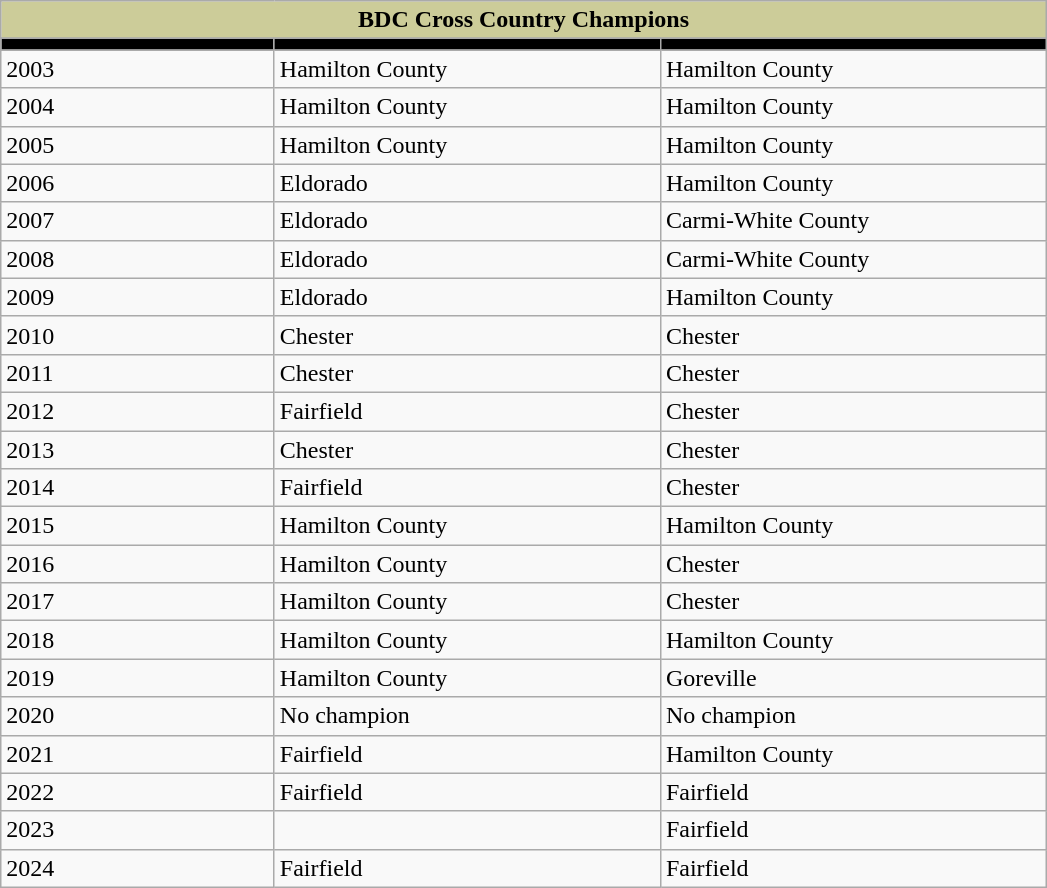<table class="wikitable" border="1">
<tr style="background: #cccc99; color: black">
<td colspan="3" style="text-align:center;"><strong>BDC Cross Country Champions</strong></td>
</tr>
<tr>
</tr>
<tr style="background: black; color: #cccc99">
<td width="175"></td>
<td width="250"></td>
<td width="250"></td>
</tr>
<tr>
<td>2003</td>
<td>Hamilton County</td>
<td>Hamilton County</td>
</tr>
<tr>
<td>2004</td>
<td>Hamilton County</td>
<td>Hamilton County</td>
</tr>
<tr>
<td>2005</td>
<td>Hamilton County</td>
<td>Hamilton County</td>
</tr>
<tr>
<td>2006</td>
<td>Eldorado</td>
<td>Hamilton County</td>
</tr>
<tr>
<td>2007</td>
<td>Eldorado</td>
<td>Carmi-White County</td>
</tr>
<tr>
<td>2008</td>
<td>Eldorado</td>
<td>Carmi-White County</td>
</tr>
<tr>
<td>2009</td>
<td>Eldorado</td>
<td>Hamilton County</td>
</tr>
<tr>
<td>2010</td>
<td>Chester</td>
<td>Chester</td>
</tr>
<tr>
<td>2011</td>
<td>Chester</td>
<td>Chester</td>
</tr>
<tr>
<td>2012</td>
<td>Fairfield</td>
<td>Chester</td>
</tr>
<tr>
<td>2013</td>
<td>Chester</td>
<td>Chester</td>
</tr>
<tr>
<td>2014</td>
<td>Fairfield</td>
<td>Chester</td>
</tr>
<tr>
<td>2015</td>
<td>Hamilton County</td>
<td>Hamilton County</td>
</tr>
<tr>
<td>2016</td>
<td>Hamilton County</td>
<td>Chester</td>
</tr>
<tr>
<td>2017</td>
<td>Hamilton County</td>
<td>Chester</td>
</tr>
<tr>
<td>2018</td>
<td>Hamilton County</td>
<td>Hamilton County</td>
</tr>
<tr>
<td>2019</td>
<td>Hamilton County</td>
<td>Goreville</td>
</tr>
<tr>
<td>2020</td>
<td>No champion</td>
<td>No champion</td>
</tr>
<tr>
<td>2021</td>
<td>Fairfield</td>
<td>Hamilton County</td>
</tr>
<tr>
<td>2022</td>
<td>Fairfield</td>
<td>Fairfield</td>
</tr>
<tr>
<td>2023</td>
<td></td>
<td>Fairfield</td>
</tr>
<tr>
<td>2024</td>
<td>Fairfield</td>
<td>Fairfield</td>
</tr>
</table>
